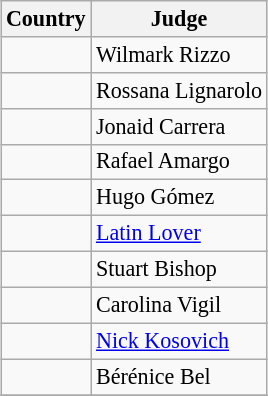<table class="wikitable" style="font-size: 92%; margin: 1em auto">
<tr>
<th>Country</th>
<th>Judge</th>
</tr>
<tr>
<td></td>
<td>Wilmark Rizzo</td>
</tr>
<tr>
<td></td>
<td>Rossana Lignarolo</td>
</tr>
<tr>
<td></td>
<td>Jonaid Carrera</td>
</tr>
<tr>
<td></td>
<td>Rafael Amargo</td>
</tr>
<tr>
<td></td>
<td>Hugo Gómez</td>
</tr>
<tr>
<td></td>
<td><a href='#'>Latin Lover</a></td>
</tr>
<tr>
<td></td>
<td>Stuart Bishop</td>
</tr>
<tr>
<td></td>
<td>Carolina Vigil</td>
</tr>
<tr>
<td></td>
<td><a href='#'>Nick Kosovich</a></td>
</tr>
<tr>
<td></td>
<td>Bérénice Bel</td>
</tr>
<tr>
</tr>
</table>
